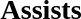<table width=100%>
<tr>
<td width=50% valign=top><br><h3>Assists</h3>




</td>
</tr>
</table>
